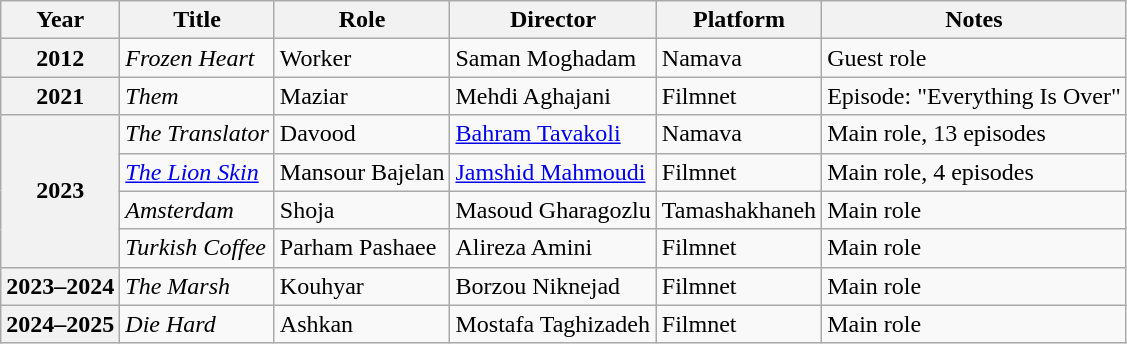<table class="wikitable plainrowheaders" style="font-size:100%">
<tr>
<th scope="col">Year</th>
<th scope="col">Title</th>
<th scope="col">Role</th>
<th scope="col">Director</th>
<th scope="col" class="unsortable">Platform</th>
<th>Notes</th>
</tr>
<tr>
<th scope=row>2012</th>
<td><em>Frozen Heart</em></td>
<td>Worker</td>
<td>Saman Moghadam</td>
<td>Namava</td>
<td>Guest role</td>
</tr>
<tr>
<th scope=row>2021</th>
<td><em>Them</em></td>
<td>Maziar</td>
<td>Mehdi Aghajani</td>
<td>Filmnet</td>
<td>Episode: "Everything Is Over"</td>
</tr>
<tr>
<th rowspan="4" scope="row">2023</th>
<td><em>The Translator</em></td>
<td>Davood</td>
<td><a href='#'>Bahram Tavakoli</a></td>
<td>Namava</td>
<td>Main role, 13 episodes</td>
</tr>
<tr>
<td><em><a href='#'>The Lion Skin</a></em></td>
<td>Mansour Bajelan</td>
<td><a href='#'>Jamshid Mahmoudi</a></td>
<td>Filmnet</td>
<td>Main role, 4 episodes</td>
</tr>
<tr>
<td><em>Amsterdam</em></td>
<td>Shoja</td>
<td>Masoud Gharagozlu</td>
<td>Tamashakhaneh</td>
<td>Main role</td>
</tr>
<tr>
<td><em>Turkish Coffee</em></td>
<td>Parham Pashaee</td>
<td>Alireza Amini</td>
<td>Filmnet</td>
<td>Main role</td>
</tr>
<tr>
<th scope=row>2023–2024</th>
<td><em>The Marsh</em></td>
<td>Kouhyar</td>
<td>Borzou Niknejad</td>
<td>Filmnet</td>
<td>Main role</td>
</tr>
<tr>
<th scope=row>2024–2025</th>
<td><em>Die Hard</em></td>
<td>Ashkan</td>
<td>Mostafa Taghizadeh</td>
<td>Filmnet</td>
<td>Main role</td>
</tr>
</table>
